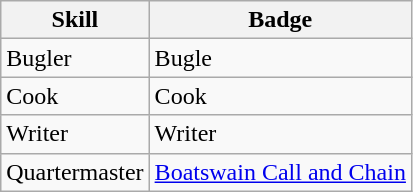<table class="wikitable">
<tr>
<th>Skill</th>
<th>Badge</th>
</tr>
<tr>
<td>Bugler</td>
<td>Bugle</td>
</tr>
<tr>
<td>Cook</td>
<td>Cook</td>
</tr>
<tr>
<td>Writer</td>
<td>Writer</td>
</tr>
<tr>
<td>Quartermaster</td>
<td><a href='#'>Boatswain Call and Chain</a></td>
</tr>
</table>
